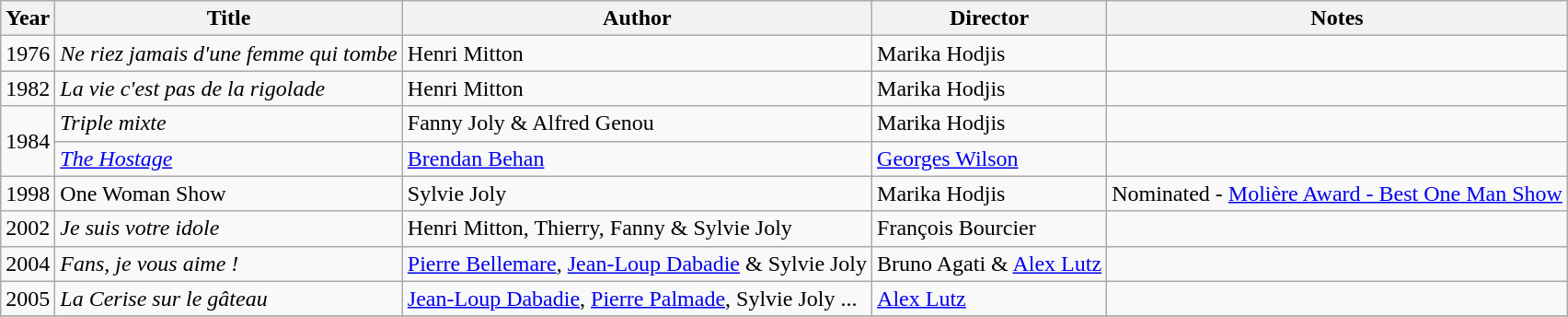<table class="wikitable">
<tr>
<th>Year</th>
<th>Title</th>
<th>Author</th>
<th>Director</th>
<th>Notes</th>
</tr>
<tr>
<td>1976</td>
<td><em>Ne riez jamais d'une femme qui tombe</em></td>
<td>Henri Mitton</td>
<td>Marika Hodjis</td>
<td></td>
</tr>
<tr>
<td>1982</td>
<td><em>La vie c'est pas de la rigolade</em></td>
<td>Henri Mitton</td>
<td>Marika Hodjis</td>
<td></td>
</tr>
<tr>
<td rowspan=2>1984</td>
<td><em>Triple mixte</em></td>
<td>Fanny Joly & Alfred Genou</td>
<td>Marika Hodjis</td>
<td></td>
</tr>
<tr>
<td><em><a href='#'>The Hostage</a></em></td>
<td><a href='#'>Brendan Behan</a></td>
<td><a href='#'>Georges Wilson</a></td>
<td></td>
</tr>
<tr>
<td>1998</td>
<td>One Woman Show</td>
<td>Sylvie Joly</td>
<td>Marika Hodjis</td>
<td>Nominated - <a href='#'>Molière Award - Best One Man Show</a></td>
</tr>
<tr>
<td>2002</td>
<td><em>Je suis votre idole</em></td>
<td>Henri Mitton, Thierry, Fanny & Sylvie Joly</td>
<td>François Bourcier</td>
<td></td>
</tr>
<tr>
<td>2004</td>
<td><em>Fans, je vous aime !</em></td>
<td><a href='#'>Pierre Bellemare</a>, <a href='#'>Jean-Loup Dabadie</a> & Sylvie Joly</td>
<td>Bruno Agati & <a href='#'>Alex Lutz</a></td>
<td></td>
</tr>
<tr>
<td>2005</td>
<td><em>La Cerise sur le gâteau</em></td>
<td><a href='#'>Jean-Loup Dabadie</a>, <a href='#'>Pierre Palmade</a>, Sylvie Joly ...</td>
<td><a href='#'>Alex Lutz</a></td>
<td></td>
</tr>
<tr>
</tr>
</table>
